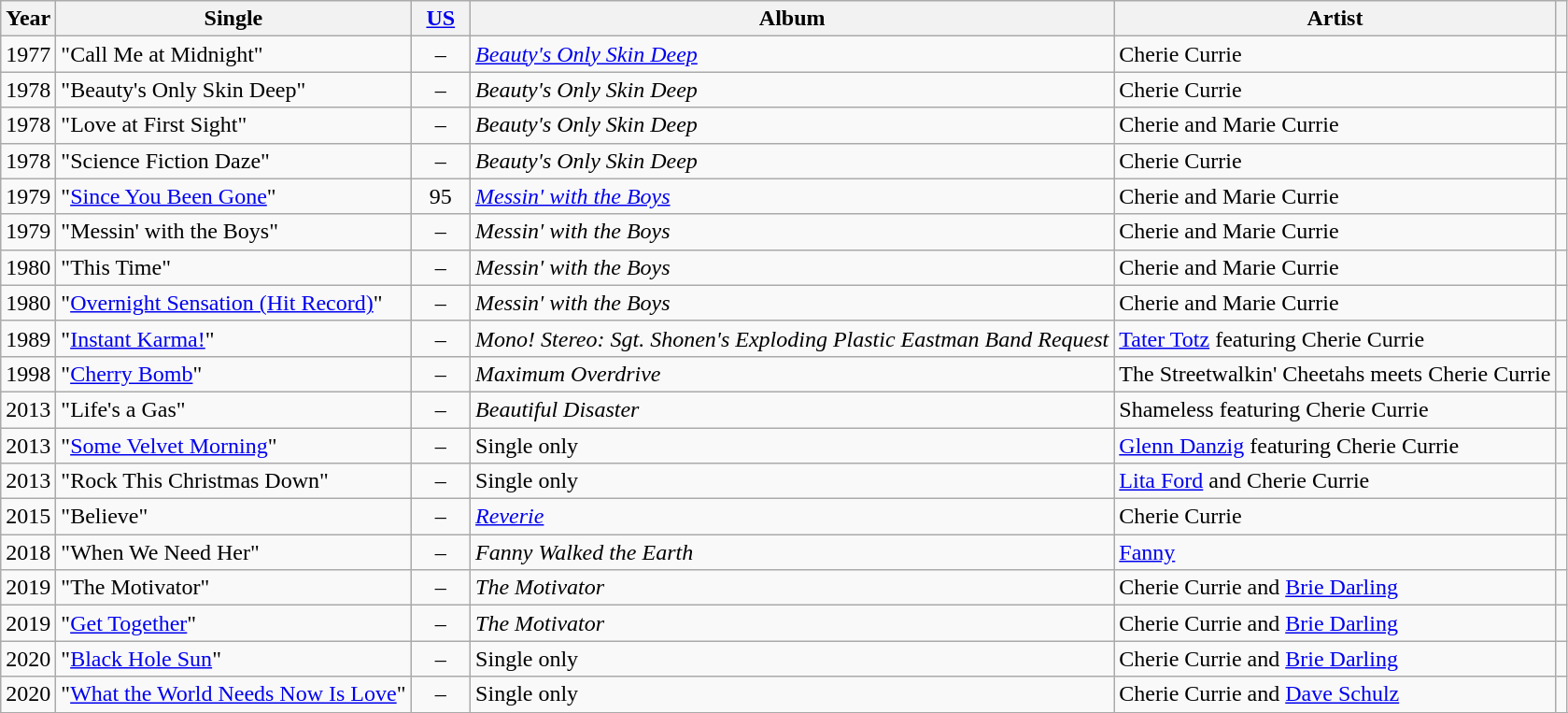<table class="wikitable">
<tr>
<th>Year</th>
<th>Single</th>
<th width="35"><a href='#'>US</a></th>
<th>Album</th>
<th>Artist</th>
<th></th>
</tr>
<tr>
<td>1977</td>
<td>"Call Me at Midnight"</td>
<td align="center">–</td>
<td><em><a href='#'>Beauty's Only Skin Deep</a></em></td>
<td>Cherie Currie</td>
<td></td>
</tr>
<tr>
<td>1978</td>
<td>"Beauty's Only Skin Deep"</td>
<td align="center">–</td>
<td><em>Beauty's Only Skin Deep</em></td>
<td>Cherie Currie</td>
<td></td>
</tr>
<tr>
<td>1978</td>
<td>"Love at First Sight"</td>
<td align="center">–</td>
<td><em>Beauty's Only Skin Deep</em></td>
<td>Cherie and Marie Currie</td>
<td></td>
</tr>
<tr>
<td>1978</td>
<td>"Science Fiction Daze"</td>
<td align="center">–</td>
<td><em>Beauty's Only Skin Deep</em></td>
<td>Cherie Currie</td>
<td></td>
</tr>
<tr>
<td>1979</td>
<td>"<a href='#'>Since You Been Gone</a>"</td>
<td align="center">95</td>
<td><em><a href='#'>Messin' with the Boys</a></em></td>
<td>Cherie and Marie Currie</td>
<td></td>
</tr>
<tr>
<td>1979</td>
<td>"Messin' with the Boys"</td>
<td align="center">–</td>
<td><em>Messin' with the Boys</em></td>
<td>Cherie and Marie Currie</td>
<td></td>
</tr>
<tr>
<td>1980</td>
<td>"This Time"</td>
<td align="center">–</td>
<td><em>Messin' with the Boys</em></td>
<td>Cherie and Marie Currie</td>
<td></td>
</tr>
<tr>
<td>1980</td>
<td>"<a href='#'>Overnight Sensation (Hit Record)</a>"</td>
<td align="center">–</td>
<td><em>Messin' with the Boys</em></td>
<td>Cherie and Marie Currie</td>
<td></td>
</tr>
<tr>
<td>1989</td>
<td>"<a href='#'>Instant Karma!</a>"</td>
<td align="center">–</td>
<td><em>Mono! Stereo: Sgt. Shonen's Exploding Plastic Eastman Band Request</em></td>
<td><a href='#'>Tater Totz</a> featuring Cherie Currie</td>
<td></td>
</tr>
<tr>
<td>1998</td>
<td>"<a href='#'>Cherry Bomb</a>"</td>
<td align="center">–</td>
<td><em>Maximum Overdrive</em></td>
<td>The Streetwalkin' Cheetahs meets Cherie Currie</td>
<td></td>
</tr>
<tr>
<td>2013</td>
<td>"Life's a Gas"</td>
<td align="center">–</td>
<td><em>Beautiful Disaster</em></td>
<td>Shameless featuring Cherie Currie</td>
<td></td>
</tr>
<tr>
<td>2013</td>
<td>"<a href='#'>Some Velvet Morning</a>"</td>
<td align="center">–</td>
<td>Single only</td>
<td><a href='#'>Glenn Danzig</a> featuring Cherie Currie</td>
<td></td>
</tr>
<tr>
<td>2013</td>
<td>"Rock This Christmas Down"</td>
<td align="center">–</td>
<td>Single only</td>
<td><a href='#'>Lita Ford</a> and Cherie Currie</td>
<td></td>
</tr>
<tr>
<td>2015</td>
<td>"Believe"</td>
<td align="center">–</td>
<td><em><a href='#'>Reverie</a></em></td>
<td>Cherie Currie</td>
<td></td>
</tr>
<tr>
<td>2018</td>
<td>"When We Need Her"</td>
<td align="center">–</td>
<td><em>Fanny Walked the Earth</em></td>
<td><a href='#'>Fanny</a></td>
<td></td>
</tr>
<tr>
<td>2019</td>
<td>"The Motivator"</td>
<td align="center">–</td>
<td><em>The Motivator</em></td>
<td>Cherie Currie and <a href='#'>Brie Darling</a></td>
<td></td>
</tr>
<tr>
<td>2019</td>
<td>"<a href='#'>Get Together</a>"</td>
<td align="center">–</td>
<td><em>The Motivator</em></td>
<td>Cherie Currie and <a href='#'>Brie Darling</a></td>
<td></td>
</tr>
<tr>
<td>2020</td>
<td>"<a href='#'>Black Hole Sun</a>"</td>
<td align="center">–</td>
<td>Single only</td>
<td>Cherie Currie and <a href='#'>Brie Darling</a></td>
<td></td>
</tr>
<tr>
<td>2020</td>
<td>"<a href='#'>What the World Needs Now Is Love</a>"</td>
<td align="center">–</td>
<td>Single only</td>
<td>Cherie Currie and <a href='#'>Dave Schulz</a></td>
<td></td>
</tr>
<tr>
</tr>
</table>
